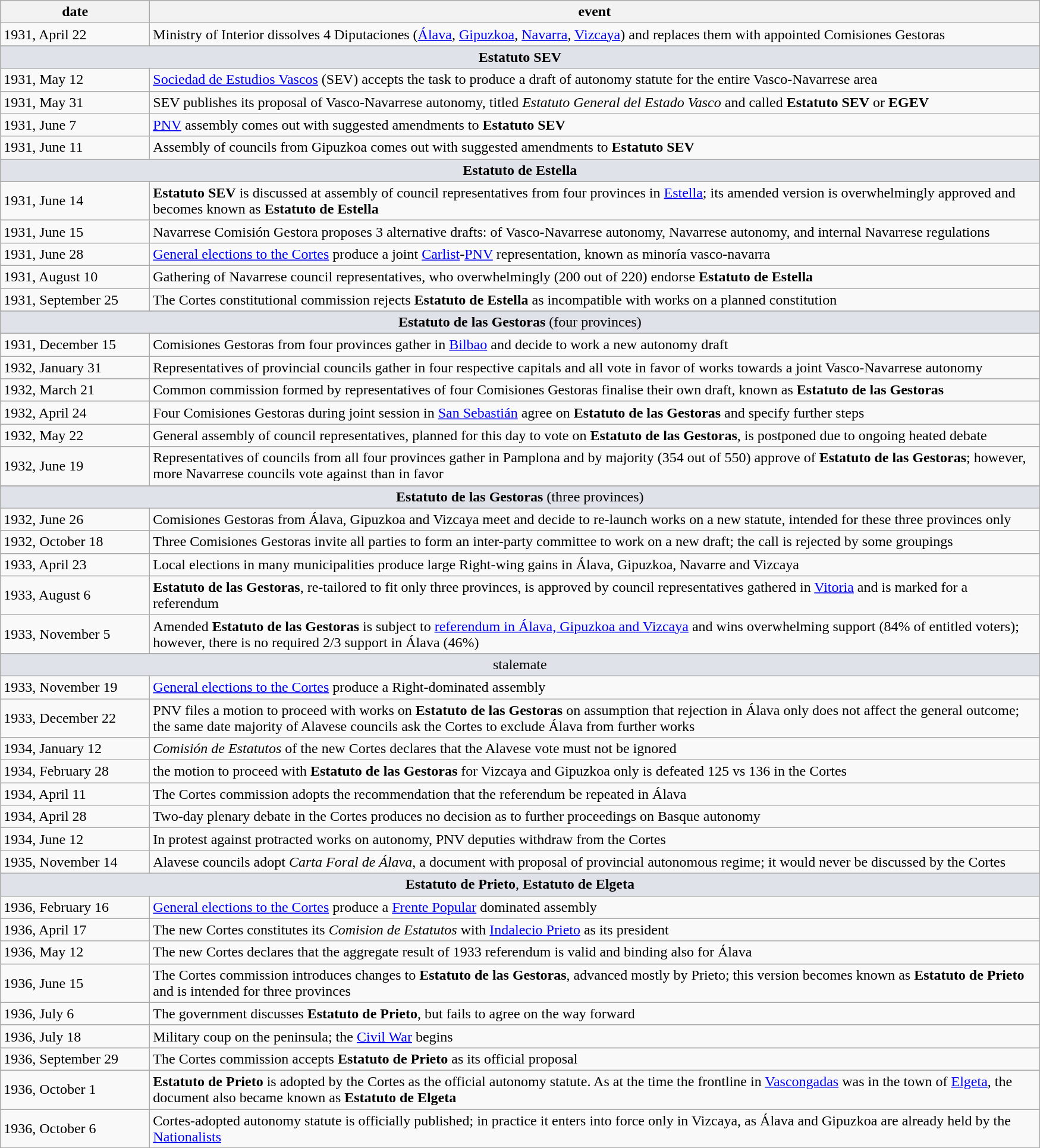<table class="wikitable">
<tr>
<th scope="col" style="width: 160px;">date</th>
<th scope="col" style="width: 990px;">event</th>
</tr>
<tr>
<td>1931, April 22</td>
<td>Ministry of Interior dissolves 4 Diputaciones (<a href='#'>Álava</a>, <a href='#'>Gipuzkoa</a>, <a href='#'>Navarra</a>, <a href='#'>Vizcaya</a>) and replaces them with appointed Comisiones Gestoras</td>
</tr>
<tr>
</tr>
<tr bgcolor="dfe2e9">
<td colspan="3" style="text-align: center;"><strong>Estatuto SEV</strong></td>
</tr>
<tr>
<td>1931, May 12</td>
<td><a href='#'>Sociedad de Estudios Vascos</a> (SEV) accepts the task to produce a draft of autonomy statute for the entire Vasco-Navarrese area</td>
</tr>
<tr>
<td>1931, May 31</td>
<td>SEV publishes its proposal of Vasco-Navarrese autonomy, titled <em>Estatuto General del Estado Vasco</em> and called <strong>Estatuto SEV</strong> or <strong>EGEV</strong></td>
</tr>
<tr>
<td>1931, June 7</td>
<td><a href='#'>PNV</a> assembly comes out with suggested amendments to <strong>Estatuto SEV</strong></td>
</tr>
<tr>
<td>1931, June 11</td>
<td>Assembly of councils from Gipuzkoa comes out with suggested amendments to <strong>Estatuto SEV</strong></td>
</tr>
<tr>
</tr>
<tr bgcolor="dfe2e9">
<td colspan="3" style="text-align: center;"><strong>Estatuto de Estella</strong></td>
</tr>
<tr>
<td>1931, June 14</td>
<td><strong>Estatuto SEV</strong> is discussed at assembly of council representatives from four provinces in <a href='#'>Estella</a>; its amended version is overwhelmingly approved and becomes known as <strong>Estatuto de Estella</strong></td>
</tr>
<tr>
<td>1931, June 15</td>
<td>Navarrese Comisión Gestora proposes 3 alternative drafts: of Vasco-Navarrese autonomy, Navarrese autonomy, and internal Navarrese regulations</td>
</tr>
<tr>
<td>1931, June 28</td>
<td><a href='#'>General elections to the Cortes</a> produce a joint <a href='#'>Carlist</a>-<a href='#'>PNV</a> representation, known as minoría vasco-navarra</td>
</tr>
<tr>
<td>1931, August 10</td>
<td>Gathering of Navarrese council representatives, who overwhelmingly (200 out of 220) endorse <strong>Estatuto de Estella</strong></td>
</tr>
<tr>
<td>1931, September 25</td>
<td>The Cortes constitutional commission rejects <strong>Estatuto de Estella</strong> as incompatible with works on a planned constitution</td>
</tr>
<tr>
</tr>
<tr bgcolor="dfe2e9">
<td colspan="3" style="text-align: center;"><strong>Estatuto de las Gestoras</strong> (four provinces)</td>
</tr>
<tr>
<td>1931, December 15</td>
<td>Comisiones Gestoras from four provinces gather in <a href='#'>Bilbao</a> and decide to work a new autonomy draft</td>
</tr>
<tr>
<td>1932, January 31</td>
<td>Representatives of provincial councils gather in four respective capitals and all vote in favor of works towards a joint Vasco-Navarrese autonomy</td>
</tr>
<tr>
<td>1932, March 21</td>
<td>Common commission formed by representatives of four Comisiones Gestoras finalise their own draft, known as <strong>Estatuto de las Gestoras</strong></td>
</tr>
<tr>
<td>1932, April 24</td>
<td>Four Comisiones Gestoras during joint session in <a href='#'>San Sebastián</a> agree on <strong>Estatuto de las Gestoras</strong> and specify further steps</td>
</tr>
<tr>
<td>1932, May 22</td>
<td>General assembly of council representatives, planned for this day to vote on <strong>Estatuto de las Gestoras</strong>, is postponed due to ongoing heated debate</td>
</tr>
<tr>
<td>1932, June 19</td>
<td>Representatives of councils from all four provinces gather in Pamplona and by majority (354 out of 550) approve of <strong>Estatuto de las Gestoras</strong>; however, more Navarrese councils vote against than in favor</td>
</tr>
<tr>
</tr>
<tr bgcolor="dfe2e9">
<td colspan="3" style="text-align: center;"><strong>Estatuto de las Gestoras</strong> (three provinces)</td>
</tr>
<tr>
<td>1932, June 26</td>
<td>Comisiones Gestoras from Álava, Gipuzkoa and Vizcaya meet and decide to re-launch works on a new statute, intended for these three provinces only</td>
</tr>
<tr>
<td>1932, October 18</td>
<td>Three Comisiones Gestoras invite all parties to form an inter-party committee to work on a new draft; the call is rejected by some groupings</td>
</tr>
<tr>
<td>1933, April 23</td>
<td>Local elections in many municipalities produce large Right-wing gains in Álava, Gipuzkoa, Navarre and Vizcaya</td>
</tr>
<tr>
<td>1933, August 6</td>
<td><strong>Estatuto de las Gestoras</strong>, re-tailored to fit only three provinces, is approved by council representatives gathered in <a href='#'>Vitoria</a> and is marked for a referendum</td>
</tr>
<tr>
<td>1933, November 5</td>
<td>Amended <strong>Estatuto de las Gestoras</strong> is subject to <a href='#'>referendum in Álava, Gipuzkoa and Vizcaya</a> and wins overwhelming support (84% of entitled voters); however, there is no required 2/3 support in Álava (46%)</td>
</tr>
<tr bgcolor="dfe2e9">
<td colspan="3" style="text-align: center;">stalemate</td>
</tr>
<tr>
<td>1933, November 19</td>
<td><a href='#'>General elections to the Cortes</a> produce a Right-dominated assembly</td>
</tr>
<tr>
<td>1933, December 22</td>
<td>PNV files a motion to proceed with works on <strong>Estatuto de las Gestoras</strong> on assumption that rejection in Álava only does not affect the general outcome; the same date majority of Alavese councils ask the Cortes to exclude Álava from further works</td>
</tr>
<tr>
<td>1934, January 12</td>
<td><em>Comisión de Estatutos</em> of the new Cortes declares that the Alavese vote must not be ignored</td>
</tr>
<tr>
<td>1934, February 28</td>
<td>the motion to proceed with <strong>Estatuto de las Gestoras</strong> for Vizcaya and Gipuzkoa only is defeated 125 vs 136 in the Cortes</td>
</tr>
<tr>
<td>1934, April 11</td>
<td>The Cortes commission adopts the recommendation that the referendum be repeated in Álava</td>
</tr>
<tr>
<td>1934, April 28</td>
<td>Two-day plenary debate in the Cortes produces no decision as to further proceedings on Basque autonomy</td>
</tr>
<tr>
<td>1934, June 12</td>
<td>In protest against protracted works on autonomy, PNV deputies withdraw from the Cortes</td>
</tr>
<tr>
<td>1935, November 14</td>
<td>Alavese councils adopt <em>Carta Foral de Álava</em>, a document with proposal of provincial autonomous regime; it would never be discussed by the Cortes</td>
</tr>
<tr>
</tr>
<tr bgcolor="dfe2e9">
<td colspan="3" style="text-align: center;"><strong>Estatuto de Prieto</strong>, <strong>Estatuto de Elgeta</strong></td>
</tr>
<tr>
<td>1936, February 16</td>
<td><a href='#'>General elections to the Cortes</a> produce a <a href='#'>Frente Popular</a> dominated assembly</td>
</tr>
<tr>
<td>1936, April 17</td>
<td>The new Cortes constitutes its <em>Comision de Estatutos</em> with <a href='#'>Indalecio Prieto</a> as its president</td>
</tr>
<tr>
<td>1936, May 12</td>
<td>The new Cortes declares that the aggregate result of 1933 referendum is valid and binding also for Álava</td>
</tr>
<tr>
<td>1936, June 15</td>
<td>The Cortes commission introduces changes to <strong>Estatuto de las Gestoras</strong>, advanced mostly by Prieto; this version becomes known as <strong>Estatuto de Prieto</strong> and is intended for three provinces</td>
</tr>
<tr>
<td>1936, July 6</td>
<td>The government discusses <strong>Estatuto de Prieto</strong>, but fails to agree on the way forward</td>
</tr>
<tr>
<td>1936, July 18</td>
<td>Military coup on the peninsula; the <a href='#'>Civil War</a> begins</td>
</tr>
<tr>
<td>1936, September 29</td>
<td>The Cortes commission accepts <strong>Estatuto de Prieto</strong> as its official proposal</td>
</tr>
<tr>
<td>1936, October 1</td>
<td><strong>Estatuto de Prieto</strong> is adopted by the Cortes as the official autonomy statute. As at the time the frontline in <a href='#'>Vascongadas</a> was in the town of <a href='#'>Elgeta</a>, the document also became known as <strong>Estatuto de Elgeta</strong></td>
</tr>
<tr>
<td>1936, October 6</td>
<td>Cortes-adopted autonomy statute is officially published; in practice it enters into force only in Vizcaya, as Álava and Gipuzkoa are already held by the <a href='#'>Nationalists</a></td>
</tr>
<tr>
</tr>
</table>
